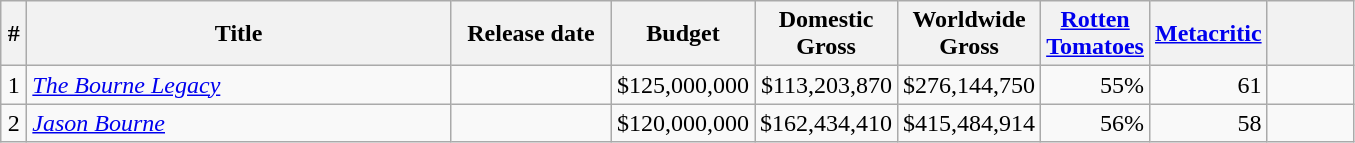<table class="wikitable sortable" style="text-align: right;">
<tr>
<th width=10>#</th>
<th width=275>Title</th>
<th width=100>Release date</th>
<th width=75>Budget</th>
<th width=75>Domestic Gross</th>
<th width=50>Worldwide Gross</th>
<th width=50><a href='#'>Rotten Tomatoes</a></th>
<th width=50><a href='#'>Metacritic</a></th>
<th width=50></th>
</tr>
<tr>
<td style="text-align:center;">1</td>
<td style="text-align:left;"><em><a href='#'>The Bourne Legacy</a></em></td>
<td></td>
<td>$125,000,000</td>
<td>$113,203,870</td>
<td>$276,144,750</td>
<td>55%</td>
<td>61</td>
<td></td>
</tr>
<tr>
<td style="text-align:center;">2</td>
<td style="text-align:left;"><em><a href='#'>Jason Bourne</a></em></td>
<td></td>
<td>$120,000,000</td>
<td>$162,434,410</td>
<td>$415,484,914</td>
<td>56%</td>
<td>58</td>
<td></td>
</tr>
</table>
